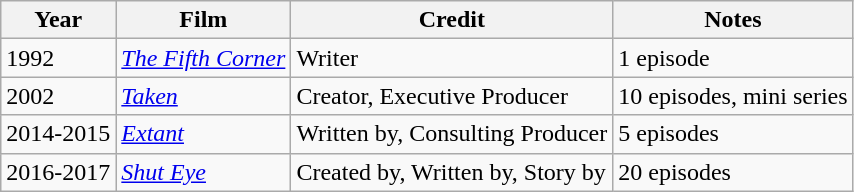<table class="wikitable">
<tr>
<th>Year</th>
<th>Film</th>
<th>Credit</th>
<th>Notes</th>
</tr>
<tr>
<td>1992</td>
<td><em><a href='#'>The Fifth Corner</a></em></td>
<td>Writer</td>
<td>1 episode</td>
</tr>
<tr>
<td>2002</td>
<td><em><a href='#'>Taken</a></em></td>
<td>Creator, Executive Producer</td>
<td>10 episodes, mini series</td>
</tr>
<tr>
<td>2014-2015</td>
<td><em><a href='#'>Extant</a></em></td>
<td>Written by, Consulting Producer</td>
<td>5 episodes</td>
</tr>
<tr>
<td>2016-2017</td>
<td><em><a href='#'>Shut Eye</a></em></td>
<td>Created by, Written by, Story by</td>
<td>20 episodes</td>
</tr>
</table>
